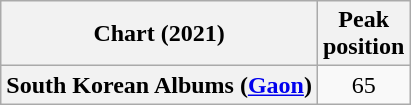<table class="wikitable plainrowheaders" style="text-align:center">
<tr>
<th scope="col">Chart (2021)</th>
<th scope="col">Peak<br>position</th>
</tr>
<tr>
<th scope="row">South Korean Albums (<a href='#'>Gaon</a>)</th>
<td>65</td>
</tr>
</table>
